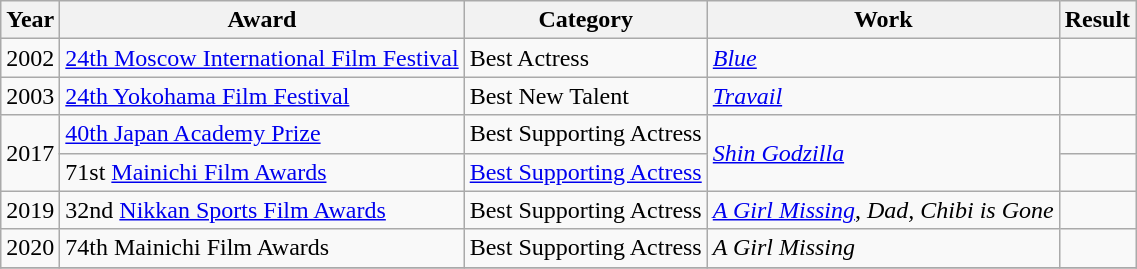<table class="wikitable sortable">
<tr>
<th>Year</th>
<th>Award</th>
<th>Category</th>
<th>Work</th>
<th>Result</th>
</tr>
<tr>
<td>2002</td>
<td><a href='#'>24th Moscow International Film Festival</a></td>
<td>Best Actress</td>
<td><em><a href='#'>Blue</a></em></td>
<td></td>
</tr>
<tr>
<td>2003</td>
<td><a href='#'>24th Yokohama Film Festival</a></td>
<td>Best New Talent</td>
<td><em><a href='#'>Travail</a></em></td>
<td></td>
</tr>
<tr>
<td rowspan=2>2017</td>
<td><a href='#'>40th Japan Academy Prize</a></td>
<td>Best Supporting Actress</td>
<td rowspan=2><em><a href='#'>Shin Godzilla</a></em></td>
<td></td>
</tr>
<tr>
<td>71st <a href='#'>Mainichi Film Awards</a></td>
<td><a href='#'>Best Supporting Actress</a></td>
<td></td>
</tr>
<tr>
<td>2019</td>
<td>32nd <a href='#'>Nikkan Sports Film Awards</a></td>
<td>Best Supporting Actress</td>
<td><em><a href='#'>A Girl Missing</a></em>, <em>Dad, Chibi is Gone</em></td>
<td></td>
</tr>
<tr>
<td>2020</td>
<td>74th Mainichi Film Awards</td>
<td>Best Supporting Actress</td>
<td><em>A Girl Missing</em></td>
<td></td>
</tr>
<tr>
</tr>
</table>
